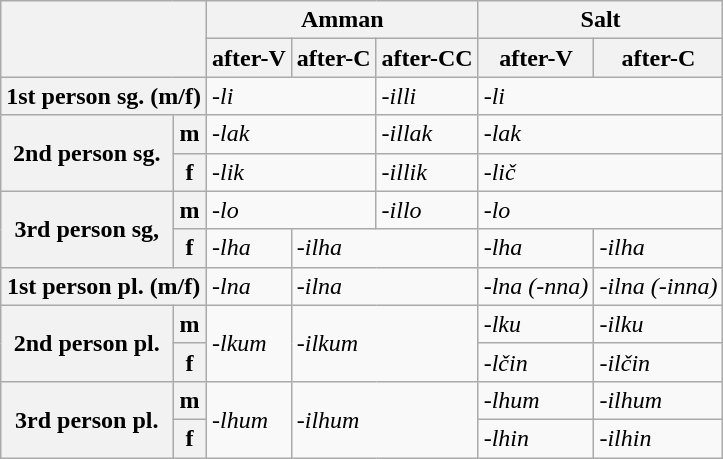<table class="wikitable">
<tr>
<th colspan="2" rowspan="2"></th>
<th colspan="3">Amman</th>
<th colspan="2">Salt</th>
</tr>
<tr>
<th>after-V</th>
<th>after-C</th>
<th>after-CC</th>
<th>after-V</th>
<th>after-C</th>
</tr>
<tr>
<th colspan="2">1st person sg. (m/f)</th>
<td colspan="2">-<em>li</em></td>
<td>-<em>illi</em></td>
<td colspan="2"><em>-li</em></td>
</tr>
<tr>
<th rowspan="2">2nd person sg.</th>
<th>m</th>
<td colspan="2">-<em>lak</em></td>
<td>-<em>illak</em></td>
<td colspan="2"><em>-lak</em></td>
</tr>
<tr>
<th>f</th>
<td colspan="2">-<em>lik</em></td>
<td>-<em>illik</em></td>
<td colspan="2"><em>-lič</em></td>
</tr>
<tr>
<th rowspan="2">3rd person sg,</th>
<th>m</th>
<td colspan="2">-<em>lo</em></td>
<td>-<em>illo</em></td>
<td colspan="2"><em>-lo</em></td>
</tr>
<tr>
<th>f</th>
<td>-<em>lha</em></td>
<td colspan="2"><em>-ilha</em></td>
<td>-<em>lha</em></td>
<td>-<em>ilha</em></td>
</tr>
<tr>
<th colspan="2">1st person pl. (m/f)</th>
<td>-<em>lna</em></td>
<td colspan="2">-<em>ilna</em></td>
<td><em>-lna (-nna)</em></td>
<td><em>-ilna (-inna)</em></td>
</tr>
<tr>
<th rowspan="2">2nd person pl.</th>
<th>m</th>
<td rowspan="2">-<em>lkum</em></td>
<td colspan="2" rowspan="2"><em>-ilkum</em></td>
<td><em>-lku</em></td>
<td><em>-ilku</em></td>
</tr>
<tr>
<th>f</th>
<td><em>-lčin</em></td>
<td><em>-ilčin</em></td>
</tr>
<tr>
<th rowspan="2">3rd person pl.</th>
<th>m</th>
<td rowspan="2">-<em>lhum</em></td>
<td colspan="2" rowspan="2"><em>-ilhum</em></td>
<td><em>-lhum</em></td>
<td><em>-ilhum</em></td>
</tr>
<tr>
<th>f</th>
<td><em>-lhin</em></td>
<td><em>-ilhin</em></td>
</tr>
</table>
